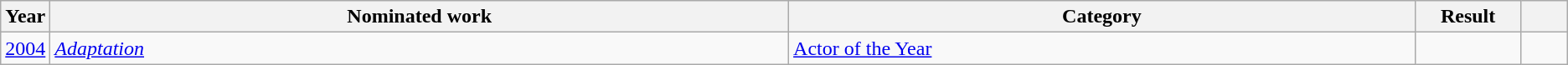<table class="wikitable sortable">
<tr>
<th scope="col" style="width:1em;">Year</th>
<th scope="col" style="width:39em;">Nominated work</th>
<th scope="col" style="width:33em;">Category</th>
<th scope="col" style="width:5em;">Result</th>
<th scope="col" style="width:2em;" class="unsortable"></th>
</tr>
<tr>
<td><a href='#'>2004</a></td>
<td><em><a href='#'>Adaptation</a></em></td>
<td><a href='#'>Actor of the Year</a></td>
<td></td>
<td style="text-align:center;"></td>
</tr>
</table>
